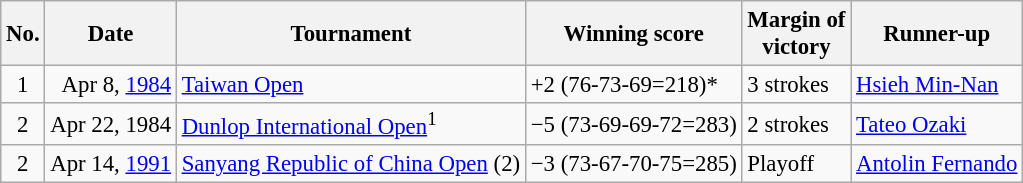<table class="wikitable" style="font-size:95%;">
<tr>
<th>No.</th>
<th>Date</th>
<th>Tournament</th>
<th>Winning score</th>
<th>Margin of<br>victory</th>
<th>Runner-up</th>
</tr>
<tr>
<td align=center>1</td>
<td align=right>Apr 8, <a href='#'>1984</a></td>
<td><a href='#'>Taiwan Open</a></td>
<td>+2 (76-73-69=218)*</td>
<td>3 strokes</td>
<td> <a href='#'>Hsieh Min-Nan</a></td>
</tr>
<tr>
<td align=center>2</td>
<td align=right>Apr 22, 1984</td>
<td><a href='#'>Dunlop International Open</a><sup>1</sup></td>
<td>−5 (73-69-69-72=283)</td>
<td>2 strokes</td>
<td> <a href='#'>Tateo Ozaki</a></td>
</tr>
<tr>
<td align=center>2</td>
<td align=right>Apr 14, <a href='#'>1991</a></td>
<td><a href='#'>Sanyang Republic of China Open</a> (2)</td>
<td>−3 (73-67-70-75=285)</td>
<td>Playoff</td>
<td> <a href='#'>Antolin Fernando</a></td>
</tr>
</table>
